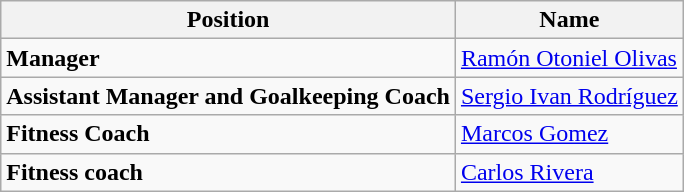<table class="wikitable">
<tr>
<th>Position</th>
<th>Name</th>
</tr>
<tr>
<td><strong>Manager</strong></td>
<td> <a href='#'>Ramón Otoniel Olivas</a></td>
</tr>
<tr>
<td><strong>Assistant Manager and Goalkeeping Coach</strong></td>
<td> <a href='#'>Sergio Ivan Rodríguez</a></td>
</tr>
<tr>
<td><strong>Fitness Coach</strong></td>
<td> <a href='#'>Marcos Gomez</a></td>
</tr>
<tr>
<td><strong>Fitness coach</strong></td>
<td> <a href='#'>Carlos Rivera</a></td>
</tr>
</table>
